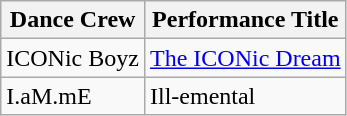<table class="wikitable">
<tr>
<th>Dance Crew</th>
<th>Performance Title</th>
</tr>
<tr>
<td>ICONic Boyz</td>
<td><a href='#'>The ICONic Dream</a></td>
</tr>
<tr>
<td>I.aM.mE</td>
<td>Ill-emental</td>
</tr>
</table>
